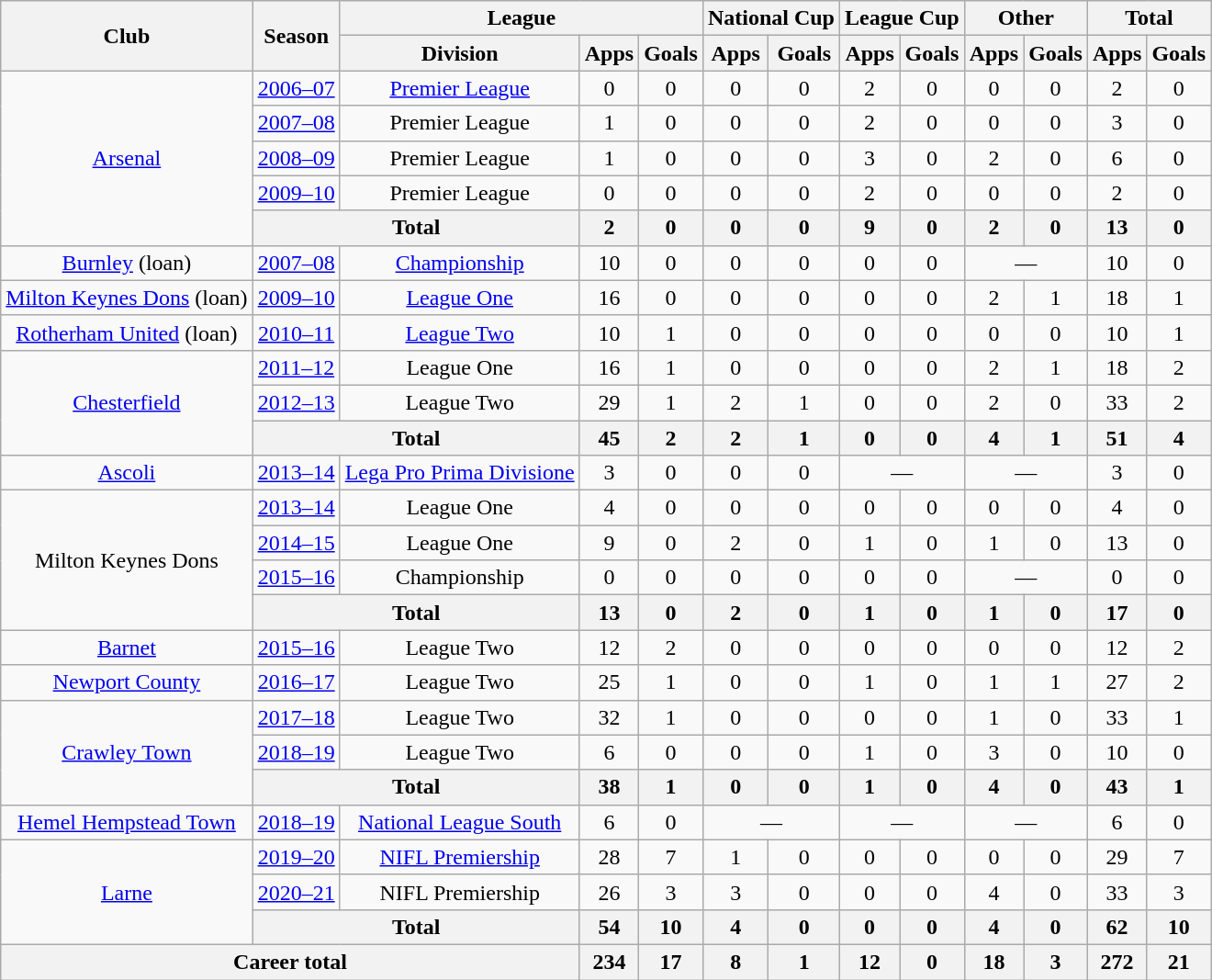<table class="wikitable" style="text-align: center;">
<tr>
<th rowspan="2">Club</th>
<th rowspan="2">Season</th>
<th colspan="3">League</th>
<th colspan="2">National Cup</th>
<th colspan="2">League Cup</th>
<th colspan="2">Other</th>
<th colspan="2">Total</th>
</tr>
<tr>
<th>Division</th>
<th>Apps</th>
<th>Goals</th>
<th>Apps</th>
<th>Goals</th>
<th>Apps</th>
<th>Goals</th>
<th>Apps</th>
<th>Goals</th>
<th>Apps</th>
<th>Goals</th>
</tr>
<tr>
<td rowspan="5"><a href='#'>Arsenal</a></td>
<td><a href='#'>2006–07</a></td>
<td><a href='#'>Premier League</a></td>
<td>0</td>
<td>0</td>
<td>0</td>
<td>0</td>
<td>2</td>
<td>0</td>
<td>0</td>
<td>0</td>
<td>2</td>
<td>0</td>
</tr>
<tr>
<td><a href='#'>2007–08</a></td>
<td>Premier League</td>
<td>1</td>
<td>0</td>
<td>0</td>
<td>0</td>
<td>2</td>
<td>0</td>
<td>0</td>
<td>0</td>
<td>3</td>
<td>0</td>
</tr>
<tr>
<td><a href='#'>2008–09</a></td>
<td>Premier League</td>
<td>1</td>
<td>0</td>
<td>0</td>
<td>0</td>
<td>3</td>
<td>0</td>
<td>2</td>
<td>0</td>
<td>6</td>
<td>0</td>
</tr>
<tr>
<td><a href='#'>2009–10</a></td>
<td>Premier League</td>
<td>0</td>
<td>0</td>
<td>0</td>
<td>0</td>
<td>2</td>
<td>0</td>
<td>0</td>
<td>0</td>
<td>2</td>
<td>0</td>
</tr>
<tr>
<th colspan="2">Total</th>
<th>2</th>
<th>0</th>
<th>0</th>
<th>0</th>
<th>9</th>
<th>0</th>
<th>2</th>
<th>0</th>
<th>13</th>
<th>0</th>
</tr>
<tr>
<td><a href='#'>Burnley</a> (loan)</td>
<td><a href='#'>2007–08</a></td>
<td><a href='#'>Championship</a></td>
<td>10</td>
<td>0</td>
<td>0</td>
<td>0</td>
<td>0</td>
<td>0</td>
<td colspan="2">—</td>
<td>10</td>
<td>0</td>
</tr>
<tr>
<td><a href='#'>Milton Keynes Dons</a> (loan)</td>
<td><a href='#'>2009–10</a></td>
<td><a href='#'>League One</a></td>
<td>16</td>
<td>0</td>
<td>0</td>
<td>0</td>
<td>0</td>
<td>0</td>
<td>2</td>
<td>1</td>
<td>18</td>
<td>1</td>
</tr>
<tr>
<td><a href='#'>Rotherham United</a> (loan)</td>
<td><a href='#'>2010–11</a></td>
<td><a href='#'>League Two</a></td>
<td>10</td>
<td>1</td>
<td>0</td>
<td>0</td>
<td>0</td>
<td>0</td>
<td>0</td>
<td>0</td>
<td>10</td>
<td>1</td>
</tr>
<tr>
<td rowspan="3"><a href='#'>Chesterfield</a></td>
<td><a href='#'>2011–12</a></td>
<td>League One</td>
<td>16</td>
<td>1</td>
<td>0</td>
<td>0</td>
<td>0</td>
<td>0</td>
<td>2</td>
<td>1</td>
<td>18</td>
<td>2</td>
</tr>
<tr>
<td><a href='#'>2012–13</a></td>
<td>League Two</td>
<td>29</td>
<td>1</td>
<td>2</td>
<td>1</td>
<td>0</td>
<td>0</td>
<td>2</td>
<td>0</td>
<td>33</td>
<td>2</td>
</tr>
<tr>
<th colspan="2">Total</th>
<th>45</th>
<th>2</th>
<th>2</th>
<th>1</th>
<th>0</th>
<th>0</th>
<th>4</th>
<th>1</th>
<th>51</th>
<th>4</th>
</tr>
<tr>
<td><a href='#'>Ascoli</a></td>
<td><a href='#'>2013–14</a></td>
<td><a href='#'>Lega Pro Prima Divisione</a></td>
<td>3</td>
<td>0</td>
<td>0</td>
<td>0</td>
<td colspan="2">—</td>
<td colspan="2">—</td>
<td>3</td>
<td>0</td>
</tr>
<tr>
<td rowspan="4">Milton Keynes Dons</td>
<td><a href='#'>2013–14</a></td>
<td>League One</td>
<td>4</td>
<td>0</td>
<td>0</td>
<td>0</td>
<td>0</td>
<td>0</td>
<td>0</td>
<td>0</td>
<td>4</td>
<td>0</td>
</tr>
<tr>
<td><a href='#'>2014–15</a></td>
<td>League One</td>
<td>9</td>
<td>0</td>
<td>2</td>
<td>0</td>
<td>1</td>
<td>0</td>
<td>1</td>
<td>0</td>
<td>13</td>
<td>0</td>
</tr>
<tr>
<td><a href='#'>2015–16</a></td>
<td>Championship</td>
<td>0</td>
<td>0</td>
<td>0</td>
<td>0</td>
<td>0</td>
<td>0</td>
<td colspan="2">—</td>
<td>0</td>
<td>0</td>
</tr>
<tr>
<th colspan="2">Total</th>
<th>13</th>
<th>0</th>
<th>2</th>
<th>0</th>
<th>1</th>
<th>0</th>
<th>1</th>
<th>0</th>
<th>17</th>
<th>0</th>
</tr>
<tr>
<td><a href='#'>Barnet</a></td>
<td><a href='#'>2015–16</a></td>
<td>League Two</td>
<td>12</td>
<td>2</td>
<td>0</td>
<td>0</td>
<td>0</td>
<td>0</td>
<td>0</td>
<td>0</td>
<td>12</td>
<td>2</td>
</tr>
<tr>
<td><a href='#'>Newport County</a></td>
<td><a href='#'>2016–17</a></td>
<td>League Two</td>
<td>25</td>
<td>1</td>
<td>0</td>
<td>0</td>
<td>1</td>
<td>0</td>
<td>1</td>
<td>1</td>
<td>27</td>
<td>2</td>
</tr>
<tr>
<td rowspan="3"><a href='#'>Crawley Town</a></td>
<td><a href='#'>2017–18</a></td>
<td>League Two</td>
<td>32</td>
<td>1</td>
<td>0</td>
<td>0</td>
<td>0</td>
<td>0</td>
<td>1</td>
<td>0</td>
<td>33</td>
<td>1</td>
</tr>
<tr>
<td><a href='#'>2018–19</a></td>
<td>League Two</td>
<td>6</td>
<td>0</td>
<td>0</td>
<td>0</td>
<td>1</td>
<td>0</td>
<td>3</td>
<td>0</td>
<td>10</td>
<td>0</td>
</tr>
<tr>
<th colspan="2">Total</th>
<th>38</th>
<th>1</th>
<th>0</th>
<th>0</th>
<th>1</th>
<th>0</th>
<th>4</th>
<th>0</th>
<th>43</th>
<th>1</th>
</tr>
<tr>
<td><a href='#'>Hemel Hempstead Town</a></td>
<td><a href='#'>2018–19</a></td>
<td><a href='#'>National League South</a></td>
<td>6</td>
<td>0</td>
<td colspan="2">—</td>
<td colspan="2">—</td>
<td colspan="2">—</td>
<td>6</td>
<td>0</td>
</tr>
<tr>
<td rowspan="3"><a href='#'>Larne</a></td>
<td><a href='#'>2019–20</a></td>
<td><a href='#'>NIFL Premiership</a></td>
<td>28</td>
<td>7</td>
<td>1</td>
<td>0</td>
<td>0</td>
<td>0</td>
<td>0</td>
<td>0</td>
<td>29</td>
<td>7</td>
</tr>
<tr>
<td><a href='#'>2020–21</a></td>
<td>NIFL Premiership</td>
<td>26</td>
<td>3</td>
<td>3</td>
<td>0</td>
<td>0</td>
<td>0</td>
<td>4</td>
<td>0</td>
<td>33</td>
<td>3</td>
</tr>
<tr>
<th colspan="2">Total</th>
<th>54</th>
<th>10</th>
<th>4</th>
<th>0</th>
<th>0</th>
<th>0</th>
<th>4</th>
<th>0</th>
<th>62</th>
<th>10</th>
</tr>
<tr>
<th colspan="3">Career total</th>
<th>234</th>
<th>17</th>
<th>8</th>
<th>1</th>
<th>12</th>
<th>0</th>
<th>18</th>
<th>3</th>
<th>272</th>
<th>21</th>
</tr>
</table>
